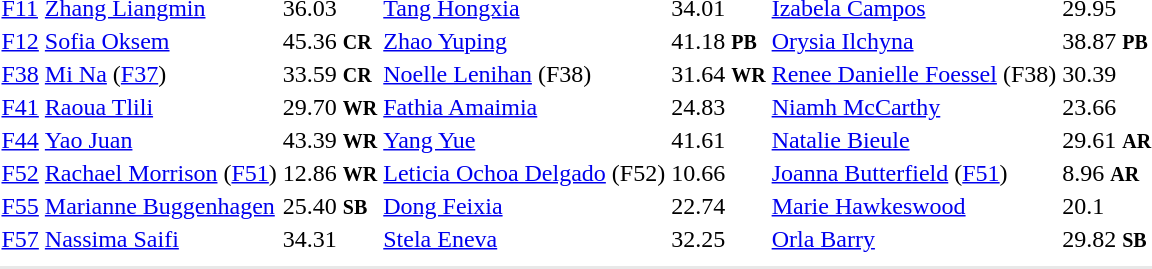<table>
<tr>
<td><a href='#'>F11</a></td>
<td><a href='#'>Zhang Liangmin</a><br></td>
<td>36.03</td>
<td><a href='#'>Tang Hongxia</a><br></td>
<td>34.01</td>
<td><a href='#'>Izabela Campos</a><br></td>
<td>29.95</td>
</tr>
<tr>
<td><a href='#'>F12</a></td>
<td><a href='#'>Sofia Oksem</a><br></td>
<td>45.36 <small><strong>CR</strong></small></td>
<td><a href='#'>Zhao Yuping</a><br></td>
<td>41.18 <small><strong>PB</strong></small></td>
<td><a href='#'>Orysia Ilchyna</a><br></td>
<td>38.87 <small><strong>PB</strong></small></td>
</tr>
<tr>
<td><a href='#'>F38</a></td>
<td><a href='#'>Mi Na</a> (<a href='#'>F37</a>)<br></td>
<td>33.59 <small><strong>CR</strong></small></td>
<td><a href='#'>Noelle Lenihan</a> (F38)<br></td>
<td>31.64 <small><strong>WR</strong></small></td>
<td><a href='#'>Renee Danielle Foessel</a> (F38)<br></td>
<td>30.39</td>
</tr>
<tr>
<td><a href='#'>F41</a></td>
<td><a href='#'>Raoua Tlili</a><br></td>
<td>29.70 <small><strong>WR</strong></small></td>
<td><a href='#'>Fathia Amaimia</a><br></td>
<td>24.83</td>
<td><a href='#'>Niamh McCarthy</a><br></td>
<td>23.66</td>
</tr>
<tr>
<td><a href='#'>F44</a></td>
<td><a href='#'>Yao Juan</a><br></td>
<td>43.39 <small><strong>WR</strong></small></td>
<td><a href='#'>Yang Yue</a><br></td>
<td>41.61</td>
<td><a href='#'>Natalie Bieule</a><br></td>
<td>29.61 <small><strong>AR</strong></small></td>
</tr>
<tr>
<td><a href='#'>F52</a></td>
<td><a href='#'>Rachael Morrison</a> (<a href='#'>F51</a>)<br></td>
<td>12.86 <small><strong>WR</strong></small></td>
<td><a href='#'>Leticia Ochoa Delgado</a> (F52)<br></td>
<td>10.66</td>
<td><a href='#'>Joanna Butterfield</a> (<a href='#'>F51</a>)<br></td>
<td>8.96 <small><strong>AR</strong></small></td>
</tr>
<tr>
<td><a href='#'>F55</a></td>
<td><a href='#'>Marianne Buggenhagen</a><br></td>
<td>25.40 <small><strong>SB</strong></small></td>
<td><a href='#'>Dong Feixia</a><br></td>
<td>22.74</td>
<td><a href='#'>Marie Hawkeswood</a><br></td>
<td>20.1</td>
</tr>
<tr>
<td><a href='#'>F57</a></td>
<td><a href='#'>Nassima Saifi</a><br></td>
<td>34.31</td>
<td><a href='#'>Stela Eneva</a><br></td>
<td>32.25</td>
<td><a href='#'>Orla Barry</a><br></td>
<td>29.82 <small><strong>SB</strong></small></td>
</tr>
<tr>
<td colspan=7></td>
</tr>
<tr>
</tr>
<tr bgcolor= e8e8e8>
<td colspan=7></td>
</tr>
</table>
